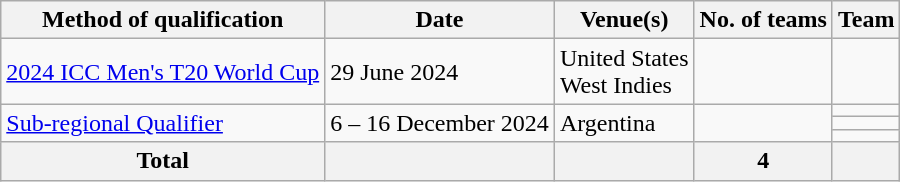<table class="wikitable">
<tr>
<th>Method of qualification</th>
<th>Date</th>
<th>Venue(s)</th>
<th>No. of teams</th>
<th>Team</th>
</tr>
<tr>
<td><a href='#'>2024 ICC Men's T20 World Cup</a></td>
<td>29 June 2024</td>
<td>United States<br>West Indies</td>
<td></td>
<td></td>
</tr>
<tr>
<td rowspan="3"><a href='#'>Sub-regional Qualifier</a></td>
<td rowspan="3">6 – 16 December 2024</td>
<td rowspan="3">Argentina</td>
<td rowspan="3"></td>
<td></td>
</tr>
<tr>
<td></td>
</tr>
<tr>
<td></td>
</tr>
<tr>
<th>Total</th>
<th></th>
<th></th>
<th>4</th>
<th></th>
</tr>
</table>
